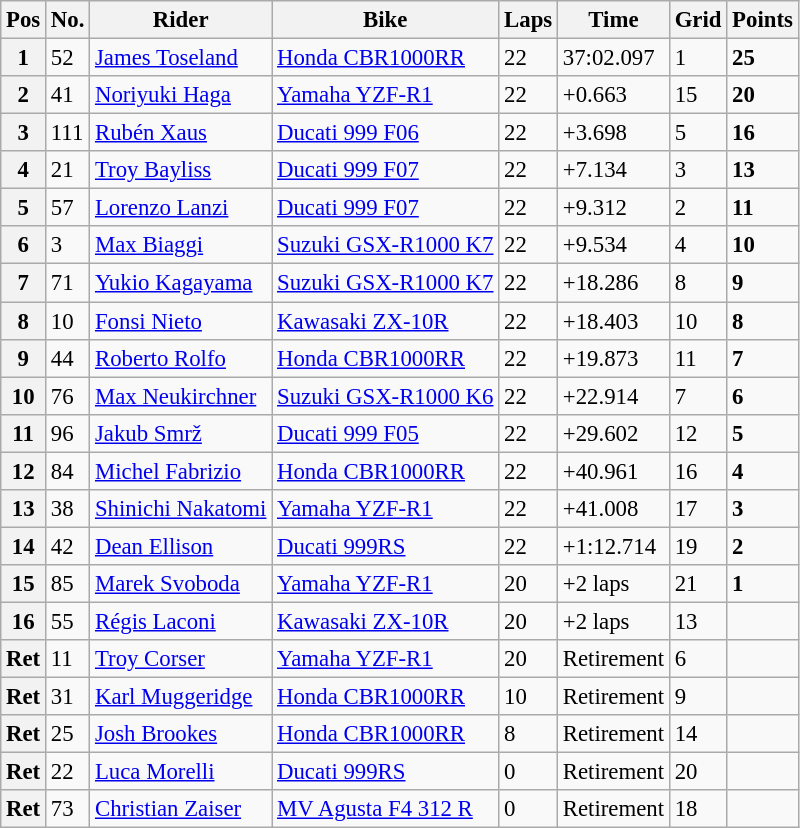<table class="wikitable" style="font-size: 95%;">
<tr>
<th>Pos</th>
<th>No.</th>
<th>Rider</th>
<th>Bike</th>
<th>Laps</th>
<th>Time</th>
<th>Grid</th>
<th>Points</th>
</tr>
<tr>
<th>1</th>
<td>52</td>
<td> <a href='#'>James Toseland</a></td>
<td><a href='#'>Honda CBR1000RR</a></td>
<td>22</td>
<td>37:02.097</td>
<td>1</td>
<td><strong>25</strong></td>
</tr>
<tr>
<th>2</th>
<td>41</td>
<td> <a href='#'>Noriyuki Haga</a></td>
<td><a href='#'>Yamaha YZF-R1</a></td>
<td>22</td>
<td>+0.663</td>
<td>15</td>
<td><strong>20</strong></td>
</tr>
<tr>
<th>3</th>
<td>111</td>
<td> <a href='#'>Rubén Xaus</a></td>
<td><a href='#'>Ducati 999 F06</a></td>
<td>22</td>
<td>+3.698</td>
<td>5</td>
<td><strong>16</strong></td>
</tr>
<tr>
<th>4</th>
<td>21</td>
<td> <a href='#'>Troy Bayliss</a></td>
<td><a href='#'>Ducati 999 F07</a></td>
<td>22</td>
<td>+7.134</td>
<td>3</td>
<td><strong>13</strong></td>
</tr>
<tr>
<th>5</th>
<td>57</td>
<td> <a href='#'>Lorenzo Lanzi</a></td>
<td><a href='#'>Ducati 999 F07</a></td>
<td>22</td>
<td>+9.312</td>
<td>2</td>
<td><strong>11</strong></td>
</tr>
<tr>
<th>6</th>
<td>3</td>
<td> <a href='#'>Max Biaggi</a></td>
<td><a href='#'>Suzuki GSX-R1000 K7</a></td>
<td>22</td>
<td>+9.534</td>
<td>4</td>
<td><strong>10</strong></td>
</tr>
<tr>
<th>7</th>
<td>71</td>
<td> <a href='#'>Yukio Kagayama</a></td>
<td><a href='#'>Suzuki GSX-R1000 K7</a></td>
<td>22</td>
<td>+18.286</td>
<td>8</td>
<td><strong>9</strong></td>
</tr>
<tr>
<th>8</th>
<td>10</td>
<td> <a href='#'>Fonsi Nieto</a></td>
<td><a href='#'>Kawasaki ZX-10R</a></td>
<td>22</td>
<td>+18.403</td>
<td>10</td>
<td><strong>8</strong></td>
</tr>
<tr>
<th>9</th>
<td>44</td>
<td> <a href='#'>Roberto Rolfo</a></td>
<td><a href='#'>Honda CBR1000RR</a></td>
<td>22</td>
<td>+19.873</td>
<td>11</td>
<td><strong>7</strong></td>
</tr>
<tr>
<th>10</th>
<td>76</td>
<td> <a href='#'>Max Neukirchner</a></td>
<td><a href='#'>Suzuki GSX-R1000 K6</a></td>
<td>22</td>
<td>+22.914</td>
<td>7</td>
<td><strong>6</strong></td>
</tr>
<tr>
<th>11</th>
<td>96</td>
<td> <a href='#'>Jakub Smrž</a></td>
<td><a href='#'>Ducati 999 F05</a></td>
<td>22</td>
<td>+29.602</td>
<td>12</td>
<td><strong>5</strong></td>
</tr>
<tr>
<th>12</th>
<td>84</td>
<td> <a href='#'>Michel Fabrizio</a></td>
<td><a href='#'>Honda CBR1000RR</a></td>
<td>22</td>
<td>+40.961</td>
<td>16</td>
<td><strong>4</strong></td>
</tr>
<tr>
<th>13</th>
<td>38</td>
<td> <a href='#'>Shinichi Nakatomi</a></td>
<td><a href='#'>Yamaha YZF-R1</a></td>
<td>22</td>
<td>+41.008</td>
<td>17</td>
<td><strong>3</strong></td>
</tr>
<tr>
<th>14</th>
<td>42</td>
<td> <a href='#'>Dean Ellison</a></td>
<td><a href='#'>Ducati 999RS</a></td>
<td>22</td>
<td>+1:12.714</td>
<td>19</td>
<td><strong>2</strong></td>
</tr>
<tr>
<th>15</th>
<td>85</td>
<td> <a href='#'>Marek Svoboda</a></td>
<td><a href='#'>Yamaha YZF-R1</a></td>
<td>20</td>
<td>+2 laps</td>
<td>21</td>
<td><strong>1</strong></td>
</tr>
<tr>
<th>16</th>
<td>55</td>
<td> <a href='#'>Régis Laconi</a></td>
<td><a href='#'>Kawasaki ZX-10R</a></td>
<td>20</td>
<td>+2 laps</td>
<td>13</td>
<td></td>
</tr>
<tr>
<th>Ret</th>
<td>11</td>
<td> <a href='#'>Troy Corser</a></td>
<td><a href='#'>Yamaha YZF-R1</a></td>
<td>20</td>
<td>Retirement</td>
<td>6</td>
<td></td>
</tr>
<tr>
<th>Ret</th>
<td>31</td>
<td> <a href='#'>Karl Muggeridge</a></td>
<td><a href='#'>Honda CBR1000RR</a></td>
<td>10</td>
<td>Retirement</td>
<td>9</td>
<td></td>
</tr>
<tr>
<th>Ret</th>
<td>25</td>
<td> <a href='#'>Josh Brookes</a></td>
<td><a href='#'>Honda CBR1000RR</a></td>
<td>8</td>
<td>Retirement</td>
<td>14</td>
<td></td>
</tr>
<tr>
<th>Ret</th>
<td>22</td>
<td> <a href='#'>Luca Morelli</a></td>
<td><a href='#'>Ducati 999RS</a></td>
<td>0</td>
<td>Retirement</td>
<td>20</td>
<td></td>
</tr>
<tr>
<th>Ret</th>
<td>73</td>
<td> <a href='#'>Christian Zaiser</a></td>
<td><a href='#'>MV Agusta F4 312 R</a></td>
<td>0</td>
<td>Retirement</td>
<td>18</td>
<td></td>
</tr>
</table>
